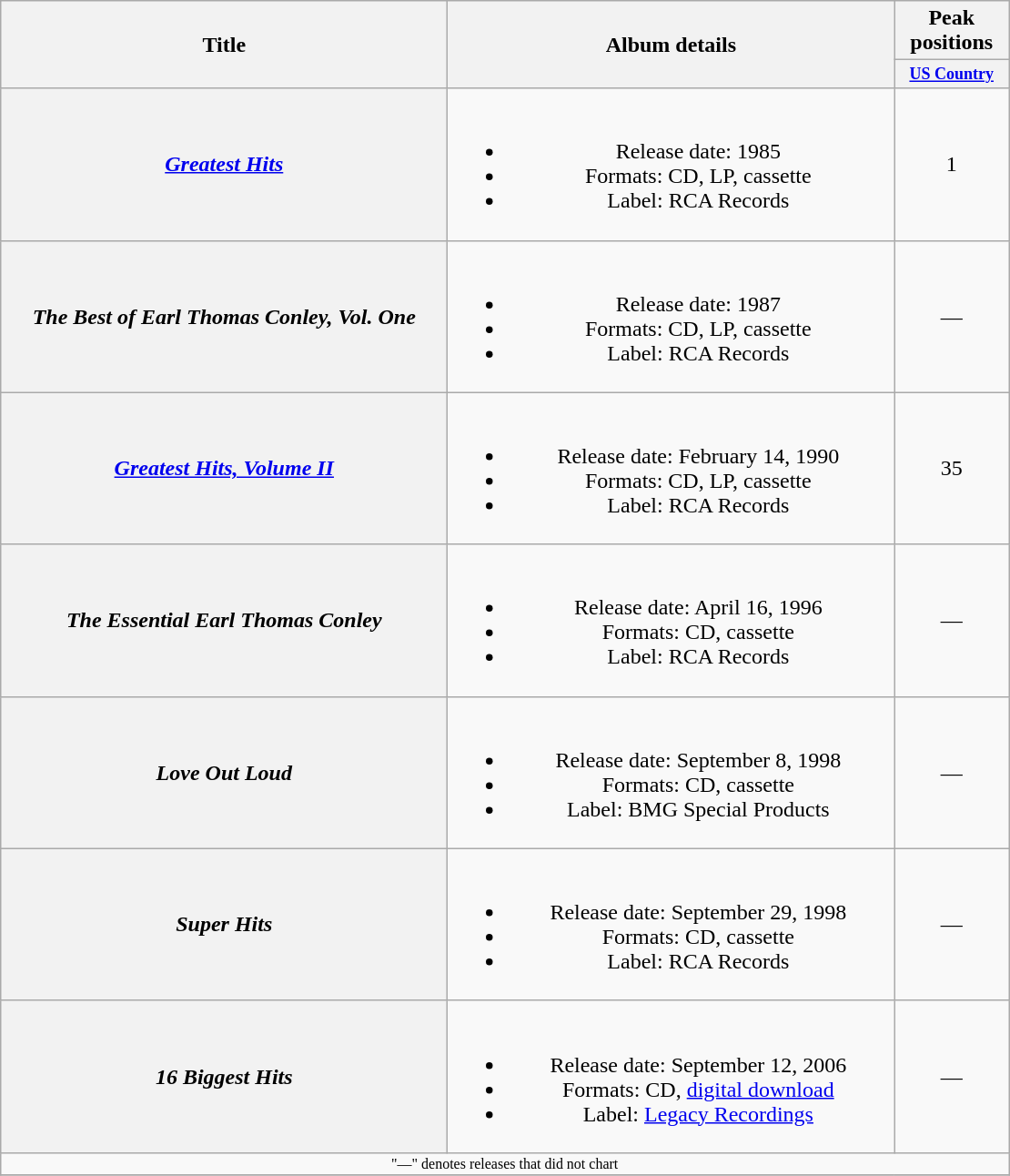<table class="wikitable plainrowheaders" style="text-align:center;">
<tr>
<th rowspan="2" style="width:20em;">Title</th>
<th rowspan="2" style="width:20em;">Album details</th>
<th colspan="1">Peak positions</th>
</tr>
<tr>
<th style="width:6.5em;font-size:75%;"><a href='#'>US Country</a><br></th>
</tr>
<tr>
<th scope="row"><em><a href='#'>Greatest Hits</a></em></th>
<td><br><ul><li>Release date: 1985</li><li>Formats: CD, LP, cassette</li><li>Label: RCA Records</li></ul></td>
<td>1</td>
</tr>
<tr>
<th scope="row"><em>The Best of Earl Thomas Conley, Vol. One</em></th>
<td><br><ul><li>Release date: 1987</li><li>Formats: CD, LP, cassette</li><li>Label: RCA Records</li></ul></td>
<td>—</td>
</tr>
<tr>
<th scope="row"><em><a href='#'>Greatest Hits, Volume II</a></em></th>
<td><br><ul><li>Release date: February 14, 1990</li><li>Formats: CD, LP, cassette</li><li>Label: RCA Records</li></ul></td>
<td>35</td>
</tr>
<tr>
<th scope="row"><em>The Essential Earl Thomas Conley</em></th>
<td><br><ul><li>Release date: April 16, 1996</li><li>Formats: CD, cassette</li><li>Label: RCA Records</li></ul></td>
<td>—</td>
</tr>
<tr>
<th scope="row"><em>Love Out Loud</em></th>
<td><br><ul><li>Release date: September 8, 1998</li><li>Formats: CD, cassette</li><li>Label: BMG Special Products</li></ul></td>
<td>—</td>
</tr>
<tr>
<th scope="row"><em>Super Hits</em></th>
<td><br><ul><li>Release date: September 29, 1998</li><li>Formats: CD, cassette</li><li>Label: RCA Records</li></ul></td>
<td>—</td>
</tr>
<tr>
<th scope="row"><em>16 Biggest Hits</em></th>
<td><br><ul><li>Release date: September 12, 2006</li><li>Formats: CD, <a href='#'>digital download</a></li><li>Label: <a href='#'>Legacy Recordings</a></li></ul></td>
<td>—</td>
</tr>
<tr>
<td colspan="3" style="font-size:8pt">"—" denotes releases that did not chart</td>
</tr>
<tr>
</tr>
</table>
